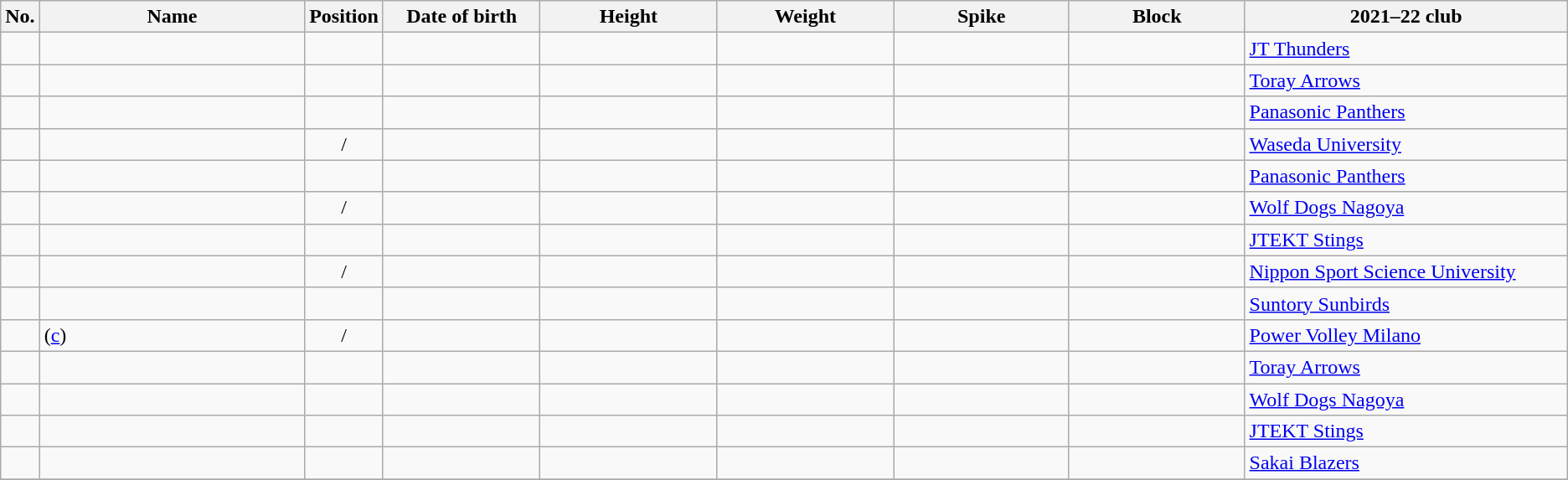<table class="wikitable sortable" style="font-size:100%; text-align:center;">
<tr>
<th>No.</th>
<th style="width:14em">Name</th>
<th style="width:3em">Position</th>
<th style="width:8em">Date of birth</th>
<th style="width:9em">Height</th>
<th style="width:9em">Weight</th>
<th style="width:9em">Spike</th>
<th style="width:9em">Block</th>
<th style="width:17em">2021–22 club</th>
</tr>
<tr>
<td></td>
<td style="text-align:left;"></td>
<td align=center></td>
<td style="text-align:right;"></td>
<td></td>
<td></td>
<td></td>
<td></td>
<td style="text-align:left;"> <a href='#'>JT Thunders</a></td>
</tr>
<tr>
<td></td>
<td style="text-align:left;"></td>
<td align=center></td>
<td style="text-align:right;"></td>
<td></td>
<td></td>
<td></td>
<td></td>
<td style="text-align:left;"> <a href='#'>Toray Arrows</a></td>
</tr>
<tr>
<td></td>
<td style="text-align:left;"></td>
<td align=center></td>
<td style="text-align:right;"></td>
<td></td>
<td></td>
<td></td>
<td></td>
<td style="text-align:left;"> <a href='#'>Panasonic Panthers</a></td>
</tr>
<tr>
<td></td>
<td style="text-align:left;"></td>
<td align=center>/</td>
<td style="text-align:right;"></td>
<td></td>
<td></td>
<td></td>
<td></td>
<td style="text-align:left;"> <a href='#'>Waseda University</a></td>
</tr>
<tr>
<td></td>
<td style="text-align:left;"></td>
<td align=center></td>
<td style="text-align:right;"></td>
<td></td>
<td></td>
<td></td>
<td></td>
<td style="text-align:left;"> <a href='#'>Panasonic Panthers</a></td>
</tr>
<tr>
<td></td>
<td style="text-align:left;"></td>
<td align=center>/</td>
<td style="text-align:right;"></td>
<td></td>
<td></td>
<td></td>
<td></td>
<td style="text-align:left;"> <a href='#'>Wolf Dogs Nagoya</a></td>
</tr>
<tr>
<td></td>
<td style="text-align:left;"></td>
<td align=center></td>
<td style="text-align:right;"></td>
<td></td>
<td></td>
<td></td>
<td></td>
<td style="text-align:left;"> <a href='#'>JTEKT Stings</a></td>
</tr>
<tr>
<td></td>
<td style="text-align:left;"></td>
<td align=center>/</td>
<td style="text-align:right;"></td>
<td></td>
<td></td>
<td></td>
<td></td>
<td style="text-align:left;"> <a href='#'>Nippon Sport Science University</a></td>
</tr>
<tr>
<td></td>
<td style="text-align:left;"></td>
<td align=center></td>
<td style="text-align:right;"></td>
<td></td>
<td></td>
<td></td>
<td></td>
<td style="text-align:left;"> <a href='#'>Suntory Sunbirds</a></td>
</tr>
<tr>
<td></td>
<td style="text-align:left;"> (<a href='#'>c</a>)</td>
<td align=center>/</td>
<td style="text-align:right;"></td>
<td></td>
<td></td>
<td></td>
<td></td>
<td style="text-align:left;"> <a href='#'>Power Volley Milano</a></td>
</tr>
<tr>
<td></td>
<td style="text-align:left;"></td>
<td align=center></td>
<td style="text-align:right;"></td>
<td></td>
<td></td>
<td></td>
<td></td>
<td style="text-align:left;"> <a href='#'>Toray Arrows</a></td>
</tr>
<tr>
<td></td>
<td style="text-align:left;"></td>
<td align=center></td>
<td style="text-align:right;"></td>
<td></td>
<td></td>
<td></td>
<td></td>
<td style="text-align:left;"> <a href='#'>Wolf Dogs Nagoya</a></td>
</tr>
<tr>
<td></td>
<td style="text-align:left;"></td>
<td align=center></td>
<td style="text-align:right;"></td>
<td></td>
<td></td>
<td></td>
<td></td>
<td style="text-align:left;"> <a href='#'>JTEKT Stings</a></td>
</tr>
<tr>
<td></td>
<td style="text-align:left;"></td>
<td align=center></td>
<td style="text-align:right;"></td>
<td></td>
<td></td>
<td></td>
<td></td>
<td style="text-align:left;"> <a href='#'>Sakai Blazers</a></td>
</tr>
<tr>
</tr>
</table>
